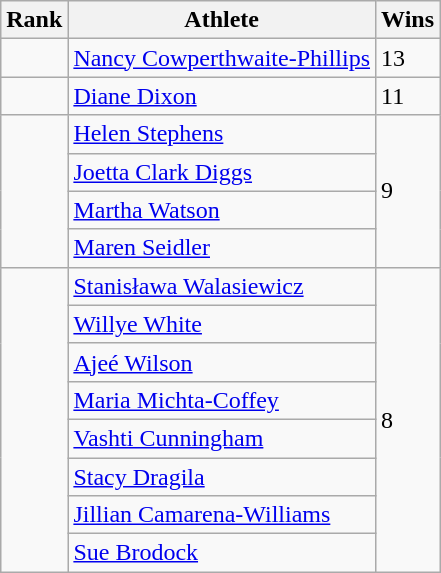<table class="wikitable sortable">
<tr>
<th>Rank</th>
<th>Athlete</th>
<th>Wins</th>
</tr>
<tr>
<td rowspan=1></td>
<td><a href='#'>Nancy Cowperthwaite-Phillips</a></td>
<td rowspan=1>13</td>
</tr>
<tr>
<td rowspan=1></td>
<td><a href='#'>Diane Dixon</a></td>
<td rowspan=1>11</td>
</tr>
<tr>
<td rowspan=4></td>
<td><a href='#'>Helen Stephens</a></td>
<td rowspan=4>9</td>
</tr>
<tr>
<td><a href='#'>Joetta Clark Diggs</a></td>
</tr>
<tr>
<td><a href='#'>Martha Watson</a></td>
</tr>
<tr>
<td><a href='#'>Maren Seidler</a></td>
</tr>
<tr>
<td rowspan=8></td>
<td><a href='#'>Stanisława Walasiewicz</a></td>
<td rowspan=8>8</td>
</tr>
<tr>
<td><a href='#'>Willye White</a></td>
</tr>
<tr>
<td><a href='#'>Ajeé Wilson</a></td>
</tr>
<tr>
<td><a href='#'>Maria Michta-Coffey</a></td>
</tr>
<tr>
<td><a href='#'>Vashti Cunningham</a></td>
</tr>
<tr>
<td><a href='#'>Stacy Dragila</a></td>
</tr>
<tr>
<td><a href='#'>Jillian Camarena-Williams</a></td>
</tr>
<tr>
<td><a href='#'>Sue Brodock</a></td>
</tr>
</table>
